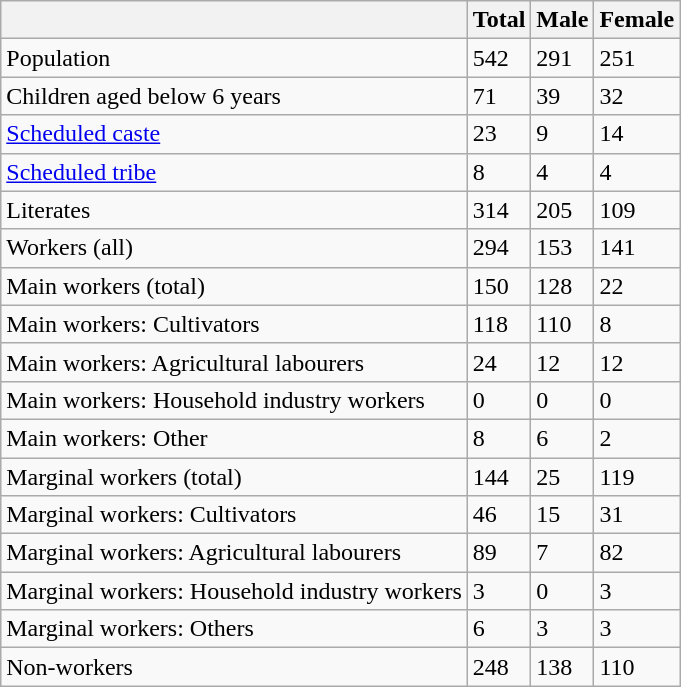<table class="wikitable sortable">
<tr>
<th></th>
<th>Total</th>
<th>Male</th>
<th>Female</th>
</tr>
<tr>
<td>Population</td>
<td>542</td>
<td>291</td>
<td>251</td>
</tr>
<tr>
<td>Children aged below 6 years</td>
<td>71</td>
<td>39</td>
<td>32</td>
</tr>
<tr>
<td><a href='#'>Scheduled caste</a></td>
<td>23</td>
<td>9</td>
<td>14</td>
</tr>
<tr>
<td><a href='#'>Scheduled tribe</a></td>
<td>8</td>
<td>4</td>
<td>4</td>
</tr>
<tr>
<td>Literates</td>
<td>314</td>
<td>205</td>
<td>109</td>
</tr>
<tr>
<td>Workers (all)</td>
<td>294</td>
<td>153</td>
<td>141</td>
</tr>
<tr>
<td>Main workers (total)</td>
<td>150</td>
<td>128</td>
<td>22</td>
</tr>
<tr>
<td>Main workers: Cultivators</td>
<td>118</td>
<td>110</td>
<td>8</td>
</tr>
<tr>
<td>Main workers: Agricultural labourers</td>
<td>24</td>
<td>12</td>
<td>12</td>
</tr>
<tr>
<td>Main workers: Household industry workers</td>
<td>0</td>
<td>0</td>
<td>0</td>
</tr>
<tr>
<td>Main workers: Other</td>
<td>8</td>
<td>6</td>
<td>2</td>
</tr>
<tr>
<td>Marginal workers (total)</td>
<td>144</td>
<td>25</td>
<td>119</td>
</tr>
<tr>
<td>Marginal workers: Cultivators</td>
<td>46</td>
<td>15</td>
<td>31</td>
</tr>
<tr>
<td>Marginal workers: Agricultural labourers</td>
<td>89</td>
<td>7</td>
<td>82</td>
</tr>
<tr>
<td>Marginal workers: Household industry workers</td>
<td>3</td>
<td>0</td>
<td>3</td>
</tr>
<tr>
<td>Marginal workers: Others</td>
<td>6</td>
<td>3</td>
<td>3</td>
</tr>
<tr>
<td>Non-workers</td>
<td>248</td>
<td>138</td>
<td>110</td>
</tr>
</table>
